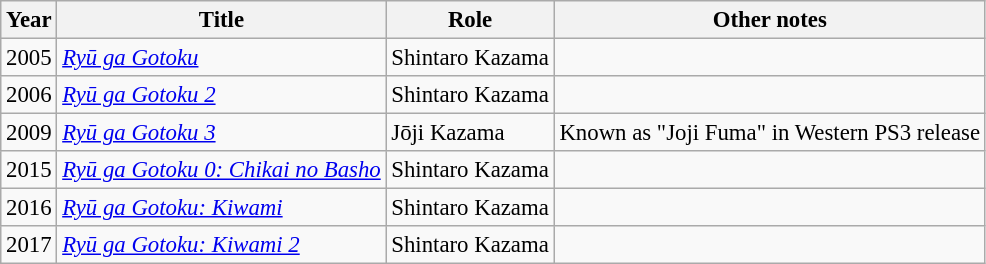<table class="wikitable" style="font-size: 95%;">
<tr>
<th>Year</th>
<th>Title</th>
<th>Role</th>
<th>Other notes</th>
</tr>
<tr>
<td>2005</td>
<td><em><a href='#'>Ryū ga Gotoku</a></em></td>
<td>Shintaro Kazama</td>
<td></td>
</tr>
<tr>
<td>2006</td>
<td><em><a href='#'>Ryū ga Gotoku 2</a></em></td>
<td>Shintaro Kazama</td>
<td></td>
</tr>
<tr>
<td>2009</td>
<td><em><a href='#'>Ryū ga Gotoku 3</a></em></td>
<td>Jōji Kazama</td>
<td>Known as "Joji Fuma" in  Western PS3 release</td>
</tr>
<tr>
<td>2015</td>
<td><em><a href='#'>Ryū ga Gotoku 0: Chikai no Basho</a></em></td>
<td>Shintaro Kazama</td>
<td></td>
</tr>
<tr>
<td>2016</td>
<td><em><a href='#'>Ryū ga Gotoku: Kiwami</a></em></td>
<td>Shintaro Kazama</td>
<td></td>
</tr>
<tr>
<td>2017</td>
<td><em><a href='#'>Ryū ga Gotoku: Kiwami 2</a></em></td>
<td>Shintaro Kazama</td>
<td></td>
</tr>
</table>
